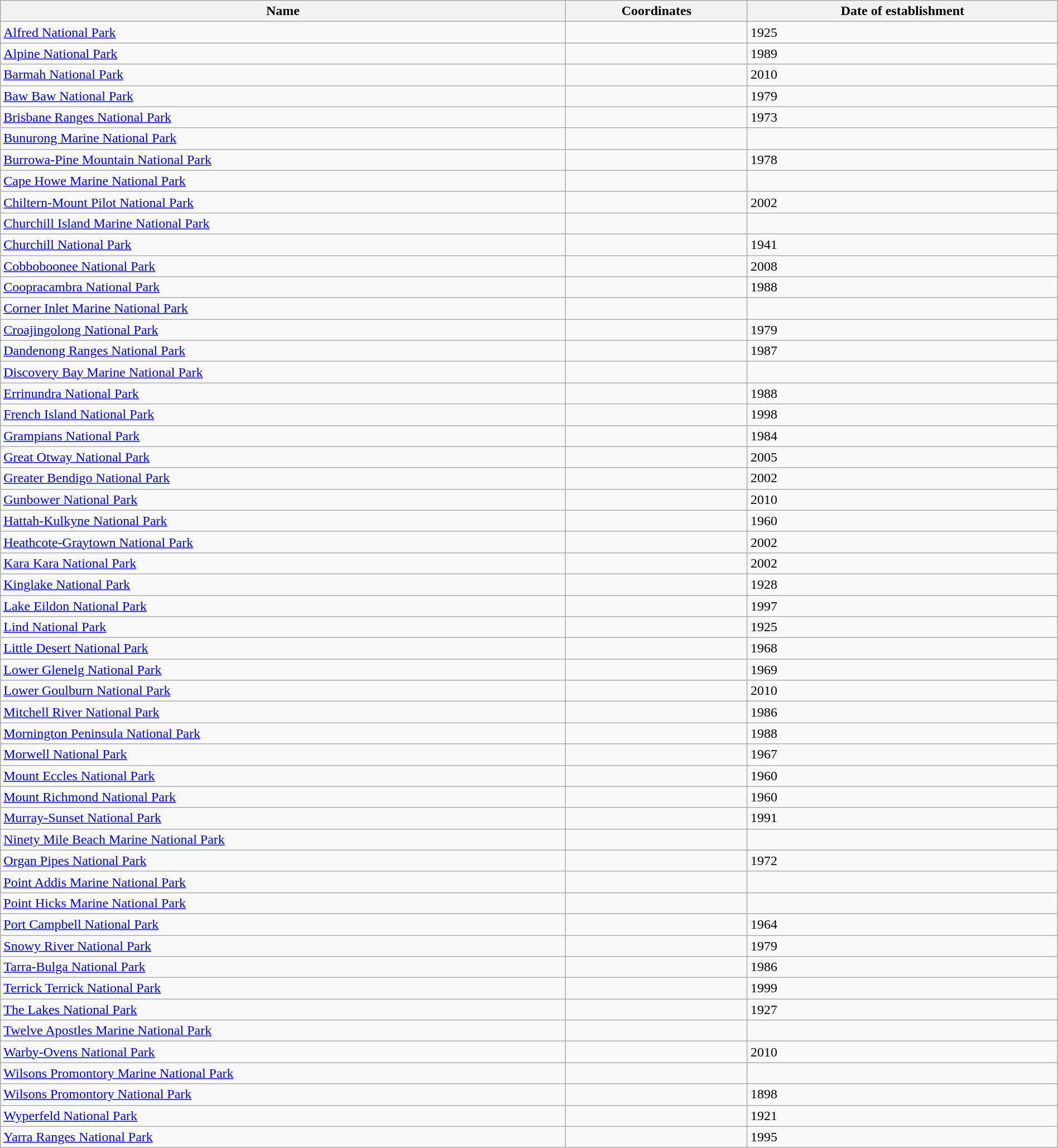<table class='wikitable sortable' style="width:100%">
<tr>
<th>Name</th>
<th>Coordinates</th>
<th>Date of establishment</th>
</tr>
<tr>
<td><a href='#'>Alfred National Park</a></td>
<td></td>
<td>1925</td>
</tr>
<tr>
<td><a href='#'>Alpine National Park</a></td>
<td></td>
<td>1989</td>
</tr>
<tr>
<td><a href='#'>Barmah National Park</a></td>
<td></td>
<td>2010</td>
</tr>
<tr>
<td><a href='#'>Baw Baw National Park</a></td>
<td></td>
<td>1979</td>
</tr>
<tr>
<td><a href='#'>Brisbane Ranges National Park</a></td>
<td></td>
<td>1973</td>
</tr>
<tr>
<td><a href='#'>Bunurong Marine National Park</a></td>
<td></td>
<td></td>
</tr>
<tr>
<td><a href='#'>Burrowa-Pine Mountain National Park</a></td>
<td></td>
<td>1978</td>
</tr>
<tr>
<td><a href='#'>Cape Howe Marine National Park</a></td>
<td></td>
<td></td>
</tr>
<tr>
<td><a href='#'>Chiltern-Mount Pilot National Park</a></td>
<td></td>
<td>2002</td>
</tr>
<tr>
<td><a href='#'>Churchill Island Marine National Park</a></td>
<td></td>
<td></td>
</tr>
<tr>
<td><a href='#'>Churchill National Park</a></td>
<td></td>
<td>1941</td>
</tr>
<tr>
<td><a href='#'>Cobboboonee National Park</a></td>
<td></td>
<td>2008</td>
</tr>
<tr>
<td><a href='#'>Coopracambra National Park</a></td>
<td></td>
<td>1988</td>
</tr>
<tr>
<td><a href='#'>Corner Inlet Marine National Park</a></td>
<td></td>
<td></td>
</tr>
<tr>
<td><a href='#'>Croajingolong National Park</a></td>
<td></td>
<td>1979</td>
</tr>
<tr>
<td><a href='#'>Dandenong Ranges National Park</a></td>
<td></td>
<td>1987</td>
</tr>
<tr>
<td><a href='#'>Discovery Bay Marine National Park</a></td>
<td></td>
<td></td>
</tr>
<tr>
<td><a href='#'>Errinundra National Park</a></td>
<td></td>
<td>1988</td>
</tr>
<tr>
<td><a href='#'>French Island National Park</a></td>
<td></td>
<td>1998</td>
</tr>
<tr>
<td><a href='#'>Grampians National Park</a></td>
<td></td>
<td>1984</td>
</tr>
<tr>
<td><a href='#'>Great Otway National Park</a></td>
<td></td>
<td>2005</td>
</tr>
<tr>
<td><a href='#'>Greater Bendigo National Park</a></td>
<td></td>
<td>2002</td>
</tr>
<tr>
<td><a href='#'>Gunbower National Park</a></td>
<td></td>
<td>2010</td>
</tr>
<tr>
<td><a href='#'>Hattah-Kulkyne National Park</a></td>
<td></td>
<td>1960</td>
</tr>
<tr>
<td><a href='#'>Heathcote-Graytown National Park</a></td>
<td></td>
<td>2002</td>
</tr>
<tr>
<td><a href='#'>Kara Kara National Park</a></td>
<td></td>
<td>2002</td>
</tr>
<tr>
<td><a href='#'>Kinglake National Park</a></td>
<td></td>
<td>1928</td>
</tr>
<tr>
<td><a href='#'>Lake Eildon National Park</a></td>
<td></td>
<td>1997</td>
</tr>
<tr>
<td><a href='#'>Lind National Park</a></td>
<td></td>
<td>1925</td>
</tr>
<tr>
<td><a href='#'>Little Desert National Park</a></td>
<td></td>
<td>1968</td>
</tr>
<tr>
<td><a href='#'>Lower Glenelg National Park</a></td>
<td></td>
<td>1969</td>
</tr>
<tr>
<td><a href='#'>Lower Goulburn National Park</a></td>
<td></td>
<td>2010</td>
</tr>
<tr>
<td><a href='#'>Mitchell River National Park</a></td>
<td></td>
<td>1986</td>
</tr>
<tr>
<td><a href='#'>Mornington Peninsula National Park</a></td>
<td></td>
<td>1988</td>
</tr>
<tr>
<td><a href='#'>Morwell National Park</a></td>
<td></td>
<td>1967</td>
</tr>
<tr>
<td><a href='#'>Mount Eccles National Park</a></td>
<td></td>
<td>1960</td>
</tr>
<tr>
<td><a href='#'>Mount Richmond National Park</a></td>
<td></td>
<td>1960</td>
</tr>
<tr>
<td><a href='#'>Murray-Sunset National Park</a></td>
<td></td>
<td>1991</td>
</tr>
<tr>
<td><a href='#'>Ninety Mile Beach Marine National Park</a></td>
<td></td>
<td></td>
</tr>
<tr>
<td><a href='#'>Organ Pipes National Park</a></td>
<td></td>
<td>1972</td>
</tr>
<tr>
<td><a href='#'>Point Addis Marine National Park</a></td>
<td></td>
<td></td>
</tr>
<tr>
<td><a href='#'>Point Hicks Marine National Park</a></td>
<td></td>
<td></td>
</tr>
<tr>
<td><a href='#'>Port Campbell National Park</a></td>
<td></td>
<td>1964</td>
</tr>
<tr>
<td><a href='#'>Snowy River National Park</a></td>
<td></td>
<td>1979</td>
</tr>
<tr>
<td><a href='#'>Tarra-Bulga National Park</a></td>
<td></td>
<td>1986</td>
</tr>
<tr>
<td><a href='#'>Terrick Terrick National Park</a></td>
<td></td>
<td>1999</td>
</tr>
<tr>
<td><a href='#'>The Lakes National Park</a></td>
<td></td>
<td>1927</td>
</tr>
<tr>
<td><a href='#'>Twelve Apostles Marine National Park</a></td>
<td></td>
<td></td>
</tr>
<tr>
<td><a href='#'>Warby-Ovens National Park</a></td>
<td></td>
<td>2010</td>
</tr>
<tr>
<td><a href='#'>Wilsons Promontory Marine National Park</a></td>
<td></td>
<td></td>
</tr>
<tr>
<td><a href='#'>Wilsons Promontory National Park</a></td>
<td></td>
<td>1898</td>
</tr>
<tr>
<td><a href='#'>Wyperfeld National Park</a></td>
<td></td>
<td>1921</td>
</tr>
<tr>
<td><a href='#'>Yarra Ranges National Park</a></td>
<td></td>
<td>1995</td>
</tr>
</table>
